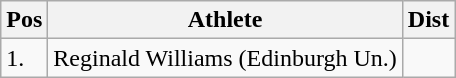<table class="wikitable">
<tr>
<th>Pos</th>
<th>Athlete</th>
<th>Dist</th>
</tr>
<tr>
<td>1.</td>
<td>Reginald Williams (Edinburgh Un.)</td>
<td></td>
</tr>
</table>
